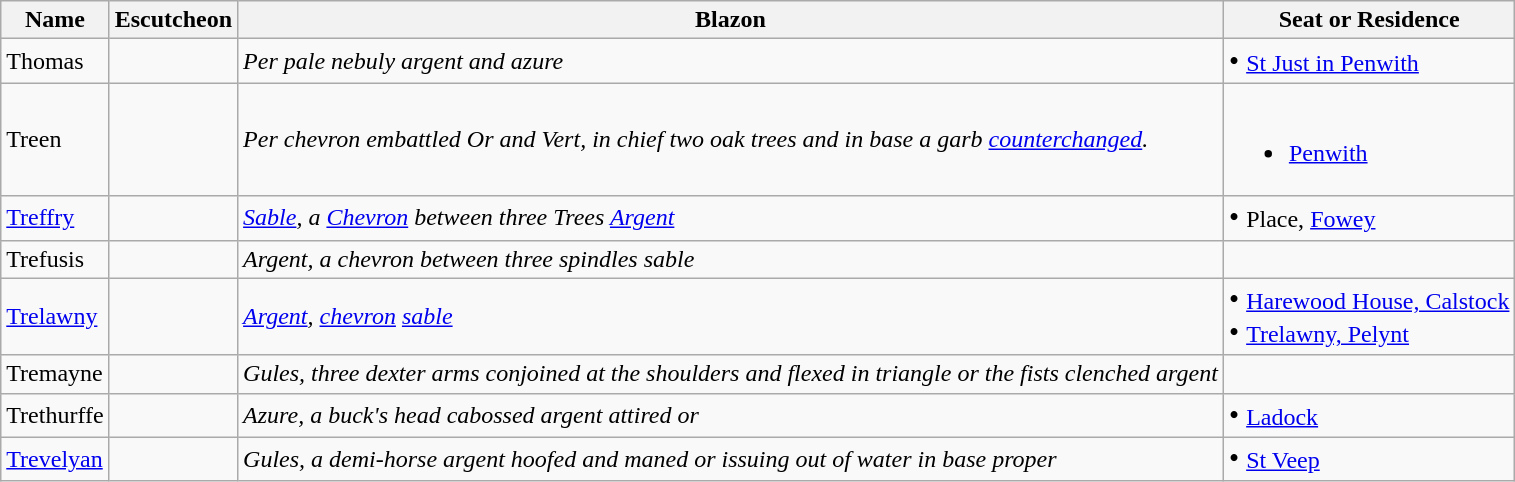<table class="wikitable">
<tr>
<th>Name</th>
<th>Escutcheon</th>
<th>Blazon</th>
<th>Seat or Residence</th>
</tr>
<tr>
<td>Thomas</td>
<td></td>
<td><em>Per pale nebuly argent and azure</em></td>
<td><big>• </big> <a href='#'>St Just in Penwith</a></td>
</tr>
<tr>
<td>Treen</td>
<td></td>
<td><em>Per chevron embattled Or and Vert, in chief two oak trees and in base a garb <a href='#'>counterchanged</a>.</em></td>
<td><br><ul><li><a href='#'>Penwith</a></li></ul></td>
</tr>
<tr>
<td><a href='#'>Treffry</a></td>
<td></td>
<td><em><a href='#'>Sable</a>, a <a href='#'>Chevron</a> between three Trees <a href='#'>Argent</a></em> </td>
<td><big> • </big> Place, <a href='#'>Fowey</a></td>
</tr>
<tr>
<td>Trefusis</td>
<td></td>
<td><em>Argent, a chevron between three spindles sable</em></td>
<td></td>
</tr>
<tr>
<td><a href='#'>Trelawny</a></td>
<td></td>
<td><em><a href='#'>Argent</a>, <a href='#'>chevron</a> <a href='#'>sable</a></em> </td>
<td><big> • </big> <a href='#'>Harewood House, Calstock</a> <br> <big> • </big> <a href='#'>Trelawny, Pelynt</a></td>
</tr>
<tr>
<td>Tremayne</td>
<td></td>
<td><em>Gules, three dexter arms conjoined at the shoulders and flexed in triangle or the fists clenched argent</em></td>
<td></td>
</tr>
<tr>
<td>Trethurffe</td>
<td></td>
<td><em>Azure, a buck's head cabossed argent attired or</em></td>
<td><big> • </big> <a href='#'>Ladock</a></td>
</tr>
<tr>
<td><a href='#'>Trevelyan</a></td>
<td></td>
<td><em>Gules, a demi-horse argent hoofed and maned or issuing out of water in base proper</em> </td>
<td><big> • </big> <a href='#'>St Veep</a></td>
</tr>
</table>
